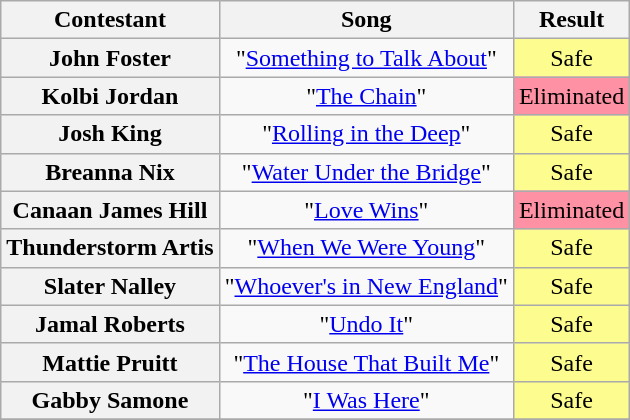<table class="wikitable unsortable" style="text-align:center;">
<tr>
<th scope="col">Contestant</th>
<th scope="col">Song</th>
<th scope="col">Result</th>
</tr>
<tr>
<th scope="row">John Foster</th>
<td>"<a href='#'>Something to Talk About</a>"</td>
<td style="background:#FDFC8F;">Safe</td>
</tr>
<tr>
<th scope="row">Kolbi Jordan</th>
<td>"<a href='#'>The Chain</a>"</td>
<td style="background:#FF91A4;">Eliminated</td>
</tr>
<tr>
<th scope="row">Josh King</th>
<td>"<a href='#'>Rolling in the Deep</a>"</td>
<td style="background:#FDFC8F;">Safe</td>
</tr>
<tr>
<th scope="row">Breanna Nix</th>
<td>"<a href='#'>Water Under the Bridge</a>"</td>
<td style="background:#FDFC8F;">Safe</td>
</tr>
<tr>
<th scope="row">Canaan James Hill</th>
<td>"<a href='#'>Love Wins</a>"</td>
<td style="background:#FF91A4;">Eliminated</td>
</tr>
<tr>
<th scope="row">Thunderstorm Artis</th>
<td>"<a href='#'>When We Were Young</a>"</td>
<td style="background:#FDFC8F;">Safe</td>
</tr>
<tr>
<th scope="row">Slater Nalley</th>
<td>"<a href='#'>Whoever's in New England</a>"</td>
<td style="background:#FDFC8F;">Safe</td>
</tr>
<tr>
<th scope="row">Jamal Roberts</th>
<td>"<a href='#'>Undo It</a>"</td>
<td style="background:#FDFC8F;">Safe</td>
</tr>
<tr>
<th scope="row">Mattie Pruitt</th>
<td>"<a href='#'>The House That Built Me</a>"</td>
<td style="background:#FDFC8F;">Safe</td>
</tr>
<tr>
<th scope="row">Gabby Samone</th>
<td>"<a href='#'>I Was Here</a>"</td>
<td style="background:#FDFC8F;">Safe</td>
</tr>
<tr>
</tr>
</table>
